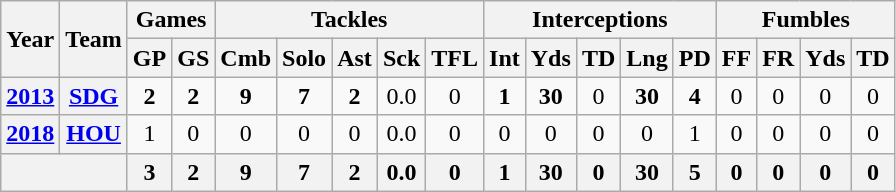<table class="wikitable" style="text-align:center">
<tr>
<th rowspan="2">Year</th>
<th rowspan="2">Team</th>
<th colspan="2">Games</th>
<th colspan="5">Tackles</th>
<th colspan="5">Interceptions</th>
<th colspan="4">Fumbles</th>
</tr>
<tr>
<th>GP</th>
<th>GS</th>
<th>Cmb</th>
<th>Solo</th>
<th>Ast</th>
<th>Sck</th>
<th>TFL</th>
<th>Int</th>
<th>Yds</th>
<th>TD</th>
<th>Lng</th>
<th>PD</th>
<th>FF</th>
<th>FR</th>
<th>Yds</th>
<th>TD</th>
</tr>
<tr>
<th><a href='#'>2013</a></th>
<th><a href='#'>SDG</a></th>
<td><strong>2</strong></td>
<td><strong>2</strong></td>
<td><strong>9</strong></td>
<td><strong>7</strong></td>
<td><strong>2</strong></td>
<td>0.0</td>
<td>0</td>
<td><strong>1</strong></td>
<td><strong>30</strong></td>
<td>0</td>
<td><strong>30</strong></td>
<td><strong>4</strong></td>
<td>0</td>
<td>0</td>
<td>0</td>
<td>0</td>
</tr>
<tr>
<th><a href='#'>2018</a></th>
<th><a href='#'>HOU</a></th>
<td>1</td>
<td>0</td>
<td>0</td>
<td>0</td>
<td>0</td>
<td>0.0</td>
<td>0</td>
<td>0</td>
<td>0</td>
<td>0</td>
<td>0</td>
<td>1</td>
<td>0</td>
<td>0</td>
<td>0</td>
<td>0</td>
</tr>
<tr>
<th colspan="2"></th>
<th>3</th>
<th>2</th>
<th>9</th>
<th>7</th>
<th>2</th>
<th>0.0</th>
<th>0</th>
<th>1</th>
<th>30</th>
<th>0</th>
<th>30</th>
<th>5</th>
<th>0</th>
<th>0</th>
<th>0</th>
<th>0</th>
</tr>
</table>
